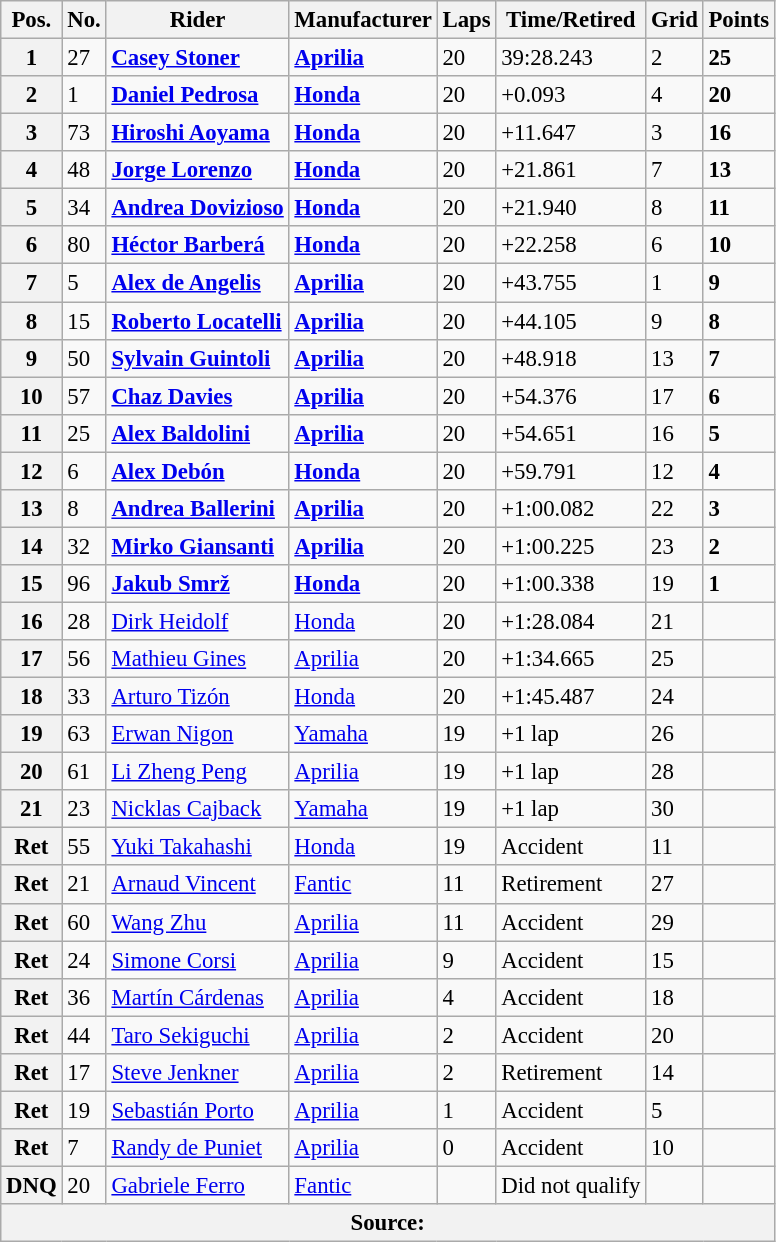<table class="wikitable" style="font-size: 95%;">
<tr>
<th>Pos.</th>
<th>No.</th>
<th>Rider</th>
<th>Manufacturer</th>
<th>Laps</th>
<th>Time/Retired</th>
<th>Grid</th>
<th>Points</th>
</tr>
<tr>
<th>1</th>
<td>27</td>
<td> <strong><a href='#'>Casey Stoner</a></strong></td>
<td><strong><a href='#'>Aprilia</a></strong></td>
<td>20</td>
<td>39:28.243</td>
<td>2</td>
<td><strong>25</strong></td>
</tr>
<tr>
<th>2</th>
<td>1</td>
<td> <strong><a href='#'>Daniel Pedrosa</a></strong></td>
<td><strong><a href='#'>Honda</a></strong></td>
<td>20</td>
<td>+0.093</td>
<td>4</td>
<td><strong>20</strong></td>
</tr>
<tr>
<th>3</th>
<td>73</td>
<td> <strong><a href='#'>Hiroshi Aoyama</a></strong></td>
<td><strong><a href='#'>Honda</a></strong></td>
<td>20</td>
<td>+11.647</td>
<td>3</td>
<td><strong>16</strong></td>
</tr>
<tr>
<th>4</th>
<td>48</td>
<td> <strong><a href='#'>Jorge Lorenzo</a></strong></td>
<td><strong><a href='#'>Honda</a></strong></td>
<td>20</td>
<td>+21.861</td>
<td>7</td>
<td><strong>13</strong></td>
</tr>
<tr>
<th>5</th>
<td>34</td>
<td> <strong><a href='#'>Andrea Dovizioso</a></strong></td>
<td><strong><a href='#'>Honda</a></strong></td>
<td>20</td>
<td>+21.940</td>
<td>8</td>
<td><strong>11</strong></td>
</tr>
<tr>
<th>6</th>
<td>80</td>
<td> <strong><a href='#'>Héctor Barberá</a></strong></td>
<td><strong><a href='#'>Honda</a></strong></td>
<td>20</td>
<td>+22.258</td>
<td>6</td>
<td><strong>10</strong></td>
</tr>
<tr>
<th>7</th>
<td>5</td>
<td> <strong><a href='#'>Alex de Angelis</a></strong></td>
<td><strong><a href='#'>Aprilia</a></strong></td>
<td>20</td>
<td>+43.755</td>
<td>1</td>
<td><strong>9</strong></td>
</tr>
<tr>
<th>8</th>
<td>15</td>
<td> <strong><a href='#'>Roberto Locatelli</a></strong></td>
<td><strong><a href='#'>Aprilia</a></strong></td>
<td>20</td>
<td>+44.105</td>
<td>9</td>
<td><strong>8</strong></td>
</tr>
<tr>
<th>9</th>
<td>50</td>
<td> <strong><a href='#'>Sylvain Guintoli</a></strong></td>
<td><strong><a href='#'>Aprilia</a></strong></td>
<td>20</td>
<td>+48.918</td>
<td>13</td>
<td><strong>7</strong></td>
</tr>
<tr>
<th>10</th>
<td>57</td>
<td> <strong><a href='#'>Chaz Davies</a></strong></td>
<td><strong><a href='#'>Aprilia</a></strong></td>
<td>20</td>
<td>+54.376</td>
<td>17</td>
<td><strong>6</strong></td>
</tr>
<tr>
<th>11</th>
<td>25</td>
<td> <strong><a href='#'>Alex Baldolini</a></strong></td>
<td><strong><a href='#'>Aprilia</a></strong></td>
<td>20</td>
<td>+54.651</td>
<td>16</td>
<td><strong>5</strong></td>
</tr>
<tr>
<th>12</th>
<td>6</td>
<td> <strong><a href='#'>Alex Debón</a></strong></td>
<td><strong><a href='#'>Honda</a></strong></td>
<td>20</td>
<td>+59.791</td>
<td>12</td>
<td><strong>4</strong></td>
</tr>
<tr>
<th>13</th>
<td>8</td>
<td> <strong><a href='#'>Andrea Ballerini</a></strong></td>
<td><strong><a href='#'>Aprilia</a></strong></td>
<td>20</td>
<td>+1:00.082</td>
<td>22</td>
<td><strong>3</strong></td>
</tr>
<tr>
<th>14</th>
<td>32</td>
<td> <strong><a href='#'>Mirko Giansanti</a></strong></td>
<td><strong><a href='#'>Aprilia</a></strong></td>
<td>20</td>
<td>+1:00.225</td>
<td>23</td>
<td><strong>2</strong></td>
</tr>
<tr>
<th>15</th>
<td>96</td>
<td> <strong><a href='#'>Jakub Smrž</a></strong></td>
<td><strong><a href='#'>Honda</a></strong></td>
<td>20</td>
<td>+1:00.338</td>
<td>19</td>
<td><strong>1</strong></td>
</tr>
<tr>
<th>16</th>
<td>28</td>
<td> <a href='#'>Dirk Heidolf</a></td>
<td><a href='#'>Honda</a></td>
<td>20</td>
<td>+1:28.084</td>
<td>21</td>
<td></td>
</tr>
<tr>
<th>17</th>
<td>56</td>
<td> <a href='#'>Mathieu Gines</a></td>
<td><a href='#'>Aprilia</a></td>
<td>20</td>
<td>+1:34.665</td>
<td>25</td>
<td></td>
</tr>
<tr>
<th>18</th>
<td>33</td>
<td> <a href='#'>Arturo Tizón</a></td>
<td><a href='#'>Honda</a></td>
<td>20</td>
<td>+1:45.487</td>
<td>24</td>
<td></td>
</tr>
<tr>
<th>19</th>
<td>63</td>
<td> <a href='#'>Erwan Nigon</a></td>
<td><a href='#'>Yamaha</a></td>
<td>19</td>
<td>+1 lap</td>
<td>26</td>
<td></td>
</tr>
<tr>
<th>20</th>
<td>61</td>
<td> <a href='#'>Li Zheng Peng</a></td>
<td><a href='#'>Aprilia</a></td>
<td>19</td>
<td>+1 lap</td>
<td>28</td>
<td></td>
</tr>
<tr>
<th>21</th>
<td>23</td>
<td> <a href='#'>Nicklas Cajback</a></td>
<td><a href='#'>Yamaha</a></td>
<td>19</td>
<td>+1 lap</td>
<td>30</td>
<td></td>
</tr>
<tr>
<th>Ret</th>
<td>55</td>
<td> <a href='#'>Yuki Takahashi</a></td>
<td><a href='#'>Honda</a></td>
<td>19</td>
<td>Accident</td>
<td>11</td>
<td></td>
</tr>
<tr>
<th>Ret</th>
<td>21</td>
<td> <a href='#'>Arnaud Vincent</a></td>
<td><a href='#'>Fantic</a></td>
<td>11</td>
<td>Retirement</td>
<td>27</td>
<td></td>
</tr>
<tr>
<th>Ret</th>
<td>60</td>
<td> <a href='#'>Wang Zhu</a></td>
<td><a href='#'>Aprilia</a></td>
<td>11</td>
<td>Accident</td>
<td>29</td>
<td></td>
</tr>
<tr>
<th>Ret</th>
<td>24</td>
<td> <a href='#'>Simone Corsi</a></td>
<td><a href='#'>Aprilia</a></td>
<td>9</td>
<td>Accident</td>
<td>15</td>
<td></td>
</tr>
<tr>
<th>Ret</th>
<td>36</td>
<td> <a href='#'>Martín Cárdenas</a></td>
<td><a href='#'>Aprilia</a></td>
<td>4</td>
<td>Accident</td>
<td>18</td>
<td></td>
</tr>
<tr>
<th>Ret</th>
<td>44</td>
<td> <a href='#'>Taro Sekiguchi</a></td>
<td><a href='#'>Aprilia</a></td>
<td>2</td>
<td>Accident</td>
<td>20</td>
<td></td>
</tr>
<tr>
<th>Ret</th>
<td>17</td>
<td> <a href='#'>Steve Jenkner</a></td>
<td><a href='#'>Aprilia</a></td>
<td>2</td>
<td>Retirement</td>
<td>14</td>
<td></td>
</tr>
<tr>
<th>Ret</th>
<td>19</td>
<td> <a href='#'>Sebastián Porto</a></td>
<td><a href='#'>Aprilia</a></td>
<td>1</td>
<td>Accident</td>
<td>5</td>
<td></td>
</tr>
<tr>
<th>Ret</th>
<td>7</td>
<td> <a href='#'>Randy de Puniet</a></td>
<td><a href='#'>Aprilia</a></td>
<td>0</td>
<td>Accident</td>
<td>10</td>
<td></td>
</tr>
<tr>
<th>DNQ</th>
<td>20</td>
<td> <a href='#'>Gabriele Ferro</a></td>
<td><a href='#'>Fantic</a></td>
<td></td>
<td>Did not qualify</td>
<td></td>
<td></td>
</tr>
<tr>
<th colspan=8>Source: </th>
</tr>
</table>
